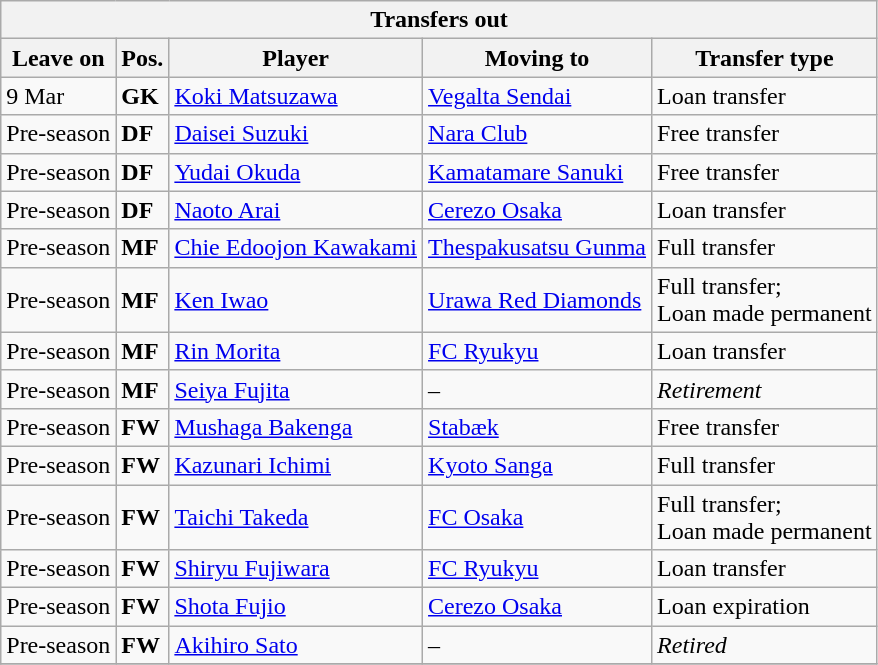<table class="wikitable sortable" style=“text-align:left;>
<tr>
<th colspan="5">Transfers out</th>
</tr>
<tr>
<th>Leave on</th>
<th>Pos.</th>
<th>Player</th>
<th>Moving to</th>
<th>Transfer type</th>
</tr>
<tr>
<td>9 Mar</td>
<td><strong>GK</strong></td>
<td> <a href='#'>Koki Matsuzawa</a></td>
<td> <a href='#'>Vegalta Sendai</a></td>
<td>Loan transfer</td>
</tr>
<tr>
<td>Pre-season</td>
<td><strong>DF</strong></td>
<td> <a href='#'>Daisei Suzuki</a></td>
<td> <a href='#'>Nara Club</a></td>
<td>Free transfer</td>
</tr>
<tr>
<td>Pre-season</td>
<td><strong>DF</strong></td>
<td> <a href='#'>Yudai Okuda</a></td>
<td> <a href='#'>Kamatamare Sanuki</a></td>
<td>Free transfer</td>
</tr>
<tr>
<td>Pre-season</td>
<td><strong>DF</strong></td>
<td> <a href='#'>Naoto Arai</a></td>
<td> <a href='#'>Cerezo Osaka</a></td>
<td>Loan transfer</td>
</tr>
<tr>
<td>Pre-season</td>
<td><strong>MF</strong></td>
<td> <a href='#'>Chie Edoojon Kawakami</a></td>
<td> <a href='#'>Thespakusatsu Gunma</a></td>
<td>Full transfer</td>
</tr>
<tr>
<td>Pre-season</td>
<td><strong>MF</strong></td>
<td> <a href='#'>Ken Iwao</a></td>
<td> <a href='#'>Urawa Red Diamonds</a></td>
<td>Full transfer;<br> Loan made permanent</td>
</tr>
<tr>
<td>Pre-season</td>
<td><strong>MF</strong></td>
<td> <a href='#'>Rin Morita</a></td>
<td> <a href='#'>FC Ryukyu</a></td>
<td>Loan transfer</td>
</tr>
<tr>
<td>Pre-season</td>
<td><strong>MF</strong></td>
<td> <a href='#'>Seiya Fujita</a></td>
<td>–</td>
<td><em>Retirement</em></td>
</tr>
<tr>
<td>Pre-season</td>
<td><strong>FW</strong></td>
<td> <a href='#'>Mushaga Bakenga</a></td>
<td> <a href='#'>Stabæk</a></td>
<td>Free transfer</td>
</tr>
<tr>
<td>Pre-season</td>
<td><strong>FW</strong></td>
<td> <a href='#'>Kazunari Ichimi</a></td>
<td> <a href='#'>Kyoto Sanga</a></td>
<td>Full transfer</td>
</tr>
<tr>
<td>Pre-season</td>
<td><strong>FW</strong></td>
<td> <a href='#'>Taichi Takeda</a></td>
<td> <a href='#'>FC Osaka</a></td>
<td>Full transfer;<br> Loan made permanent</td>
</tr>
<tr>
<td>Pre-season</td>
<td><strong>FW</strong></td>
<td> <a href='#'>Shiryu Fujiwara</a></td>
<td> <a href='#'>FC Ryukyu</a></td>
<td>Loan transfer</td>
</tr>
<tr>
<td>Pre-season</td>
<td><strong>FW</strong></td>
<td> <a href='#'>Shota Fujio</a></td>
<td> <a href='#'>Cerezo Osaka</a></td>
<td>Loan expiration</td>
</tr>
<tr>
<td>Pre-season</td>
<td><strong>FW</strong></td>
<td> <a href='#'>Akihiro Sato</a></td>
<td>–</td>
<td><em>Retired</em></td>
</tr>
<tr>
</tr>
</table>
